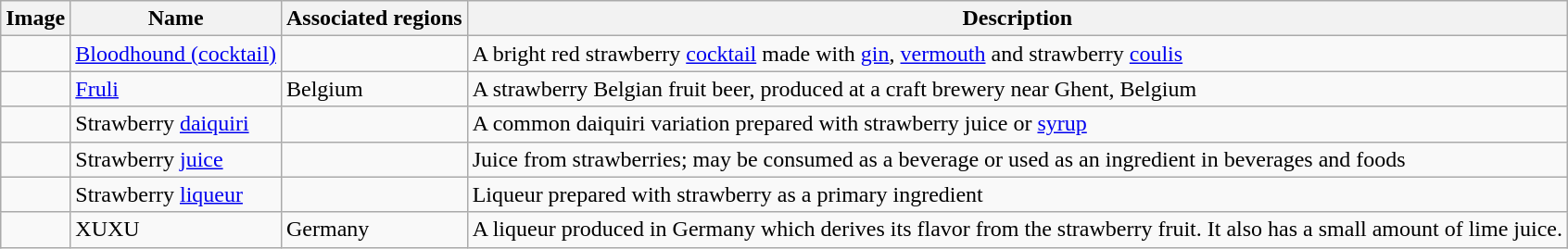<table class="wikitable sortable">
<tr>
<th class="unsortable">Image</th>
<th>Name</th>
<th>Associated regions</th>
<th class="unsortable">Description</th>
</tr>
<tr>
<td></td>
<td><a href='#'>Bloodhound (cocktail)</a></td>
<td></td>
<td>A bright red strawberry <a href='#'>cocktail</a> made with <a href='#'>gin</a>, <a href='#'>vermouth</a> and strawberry <a href='#'>coulis</a></td>
</tr>
<tr>
<td></td>
<td><a href='#'>Fruli</a></td>
<td>Belgium</td>
<td>A strawberry Belgian fruit beer, produced at a craft brewery near Ghent, Belgium</td>
</tr>
<tr>
<td></td>
<td>Strawberry <a href='#'>daiquiri</a></td>
<td></td>
<td>A common daiquiri variation prepared with strawberry juice or <a href='#'>syrup</a></td>
</tr>
<tr>
<td></td>
<td>Strawberry <a href='#'>juice</a></td>
<td></td>
<td>Juice from strawberries; may be consumed as a beverage or used as an ingredient in beverages and foods</td>
</tr>
<tr>
<td></td>
<td>Strawberry <a href='#'>liqueur</a></td>
<td></td>
<td>Liqueur prepared with strawberry as a primary ingredient</td>
</tr>
<tr>
<td></td>
<td>XUXU</td>
<td>Germany</td>
<td>A liqueur produced in Germany which derives its flavor from the strawberry fruit. It also has a small amount of lime juice.</td>
</tr>
</table>
